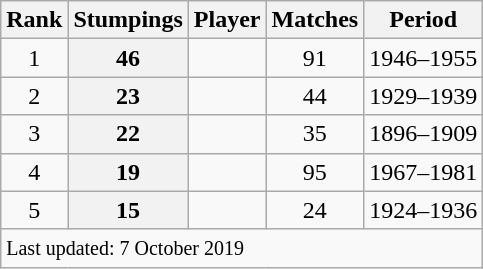<table class="wikitable plainrowheaders sortable">
<tr>
<th scope=col>Rank</th>
<th scope=col>Stumpings</th>
<th scope=col>Player</th>
<th scope=col>Matches</th>
<th scope=col>Period</th>
</tr>
<tr>
<td align=center>1</td>
<th scope=row style=text-align:center;>46</th>
<td></td>
<td align=center>91</td>
<td>1946–1955</td>
</tr>
<tr>
<td align=center>2</td>
<th scope=row style=text-align:center;>23</th>
<td></td>
<td align=center>44</td>
<td>1929–1939</td>
</tr>
<tr>
<td align=center>3</td>
<th scope=row style=text-align:center;>22</th>
<td></td>
<td align=center>35</td>
<td>1896–1909</td>
</tr>
<tr>
<td align=center>4</td>
<th scope=row style=text-align:center;>19</th>
<td></td>
<td align=center>95</td>
<td>1967–1981</td>
</tr>
<tr>
<td align=center>5</td>
<th scope=row style=text-align:center;>15</th>
<td></td>
<td align=center>24</td>
<td>1924–1936</td>
</tr>
<tr class=sortbottom>
<td colspan=5><small>Last updated: 7 October 2019</small></td>
</tr>
</table>
